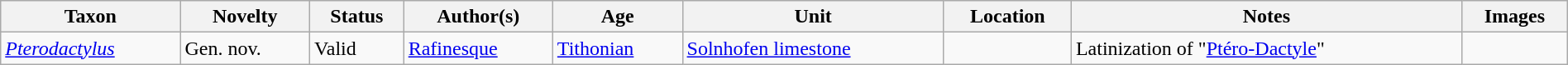<table class="wikitable sortable" align="center" width="100%">
<tr>
<th>Taxon</th>
<th>Novelty</th>
<th>Status</th>
<th>Author(s)</th>
<th>Age</th>
<th>Unit</th>
<th>Location</th>
<th>Notes</th>
<th>Images</th>
</tr>
<tr>
<td><em><a href='#'>Pterodactylus</a></em></td>
<td>Gen. nov.</td>
<td>Valid</td>
<td><a href='#'>Rafinesque</a></td>
<td><a href='#'>Tithonian</a></td>
<td><a href='#'>Solnhofen limestone</a></td>
<td></td>
<td>Latinization of "<a href='#'>Ptéro-Dactyle</a>"</td>
<td></td>
</tr>
</table>
